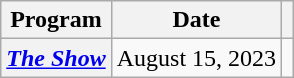<table class="wikitable plainrowheaders">
<tr>
<th scope="col">Program</th>
<th scope="col">Date</th>
<th scope="col"></th>
</tr>
<tr>
<th scope="row"><em><a href='#'>The Show</a></em></th>
<td>August 15, 2023</td>
<td style="text-align:center"></td>
</tr>
</table>
